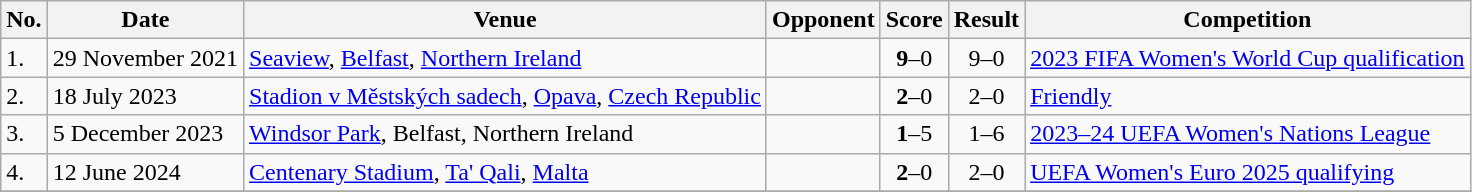<table class="wikitable">
<tr>
<th>No.</th>
<th>Date</th>
<th>Venue</th>
<th>Opponent</th>
<th>Score</th>
<th>Result</th>
<th>Competition</th>
</tr>
<tr>
<td>1.</td>
<td>29 November 2021</td>
<td><a href='#'>Seaview</a>, <a href='#'>Belfast</a>, <a href='#'>Northern Ireland</a></td>
<td></td>
<td align=center><strong>9</strong>–0</td>
<td align=center>9–0</td>
<td><a href='#'>2023 FIFA Women's World Cup qualification</a></td>
</tr>
<tr>
<td>2.</td>
<td>18 July 2023</td>
<td><a href='#'>Stadion v Městských sadech</a>, <a href='#'>Opava</a>, <a href='#'>Czech Republic</a></td>
<td></td>
<td align=center><strong>2</strong>–0</td>
<td align=center>2–0</td>
<td><a href='#'>Friendly</a></td>
</tr>
<tr>
<td>3.</td>
<td>5 December 2023</td>
<td><a href='#'>Windsor Park</a>, Belfast, Northern Ireland</td>
<td></td>
<td align=center><strong>1</strong>–5</td>
<td align=center>1–6</td>
<td><a href='#'>2023–24 UEFA Women's Nations League</a></td>
</tr>
<tr>
<td>4.</td>
<td>12 June 2024</td>
<td><a href='#'>Centenary Stadium</a>, <a href='#'>Ta' Qali</a>, <a href='#'>Malta</a></td>
<td></td>
<td align=center><strong>2</strong>–0</td>
<td align=center>2–0</td>
<td><a href='#'>UEFA Women's Euro 2025 qualifying</a></td>
</tr>
<tr>
</tr>
</table>
